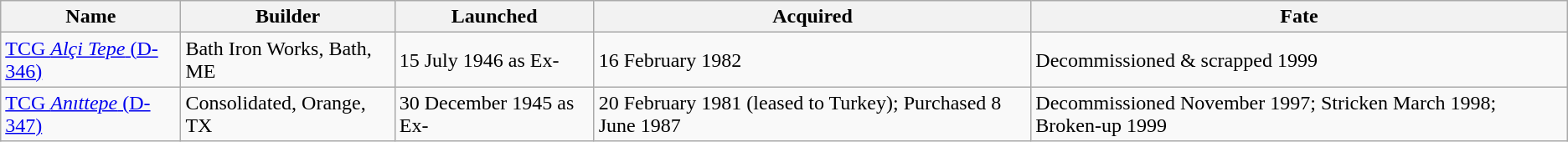<table class="wikitable">
<tr>
<th>Name</th>
<th>Builder</th>
<th>Launched</th>
<th>Acquired</th>
<th>Fate</th>
</tr>
<tr>
<td><a href='#'>TCG <em>Alçi Tepe</em> (D-346)</a></td>
<td> Bath Iron Works, Bath, ME</td>
<td>15 July 1946 as Ex-</td>
<td>16 February 1982</td>
<td>Decommissioned & scrapped 1999</td>
</tr>
<tr>
<td><a href='#'>TCG <em>Anıttepe</em> (D-347)</a></td>
<td> Consolidated, Orange, TX</td>
<td>30 December 1945 as Ex-</td>
<td>20 February 1981 (leased to Turkey); Purchased 8 June 1987</td>
<td>Decommissioned November 1997; Stricken March 1998; Broken-up 1999</td>
</tr>
</table>
